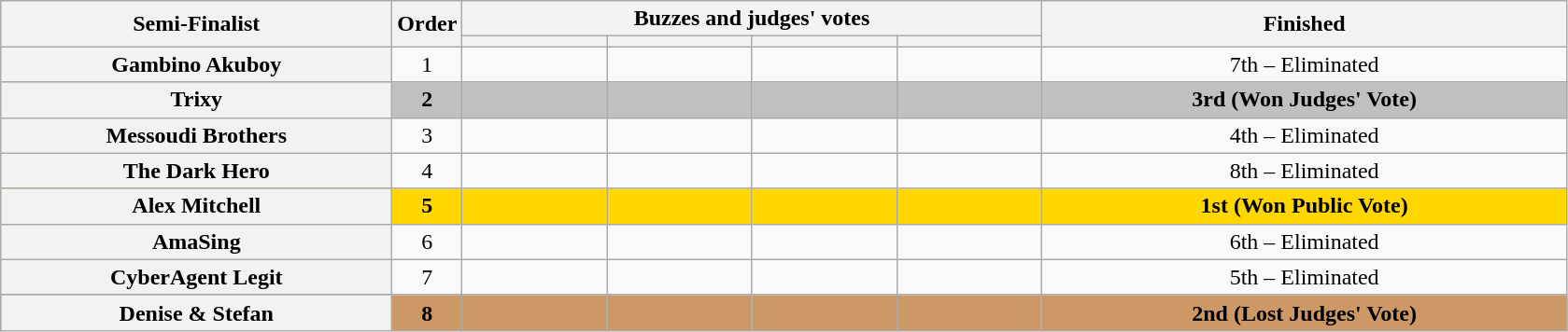<table class="wikitable plainrowheaders sortable" style="text-align:center;">
<tr>
<th scope="col" rowspan="2" class="unsortable" style="width:17em;">Semi-Finalist</th>
<th scope="col" rowspan="2" style="width:1em;">Order</th>
<th scope="col" colspan="4" class="unsortable" style="width:24em;">Buzzes and judges' votes</th>
<th scope="col" rowspan="2" style="width:23em;">Finished</th>
</tr>
<tr>
<th scope="col" class="unsortable" style="width:6em;"></th>
<th scope="col" class="unsortable" style="width:6em;"></th>
<th scope="col" class="unsortable" style="width:6em;"></th>
<th scope="col" class="unsortable" style="width:6em;"></th>
</tr>
<tr>
<th scope="row">Gambino Akuboy</th>
<td>1</td>
<td style="text-align:center;"></td>
<td style="text-align:center;"></td>
<td style="text-align:center;"></td>
<td style="text-align:center;"></td>
<td>7th – Eliminated</td>
</tr>
<tr bgcolor="silver">
<th scope="row"><strong>Trixy</strong></th>
<td><strong>2</strong></td>
<td style="text-align:center;"></td>
<td style="text-align:center;"></td>
<td style="text-align:center;"></td>
<td style="text-align:center;"></td>
<td><strong>3rd (Won Judges' Vote)</strong></td>
</tr>
<tr>
<th scope="row">Messoudi Brothers</th>
<td>3</td>
<td style="text-align:center;"></td>
<td style="text-align:center;"></td>
<td style="text-align:center;"></td>
<td style="text-align:center;"></td>
<td>4th – Eliminated</td>
</tr>
<tr>
<th scope="row">The Dark Hero</th>
<td>4</td>
<td style="text-align:center;"></td>
<td style="text-align:center;"></td>
<td style="text-align:center;"></td>
<td style="text-align:center;"></td>
<td>8th – Eliminated</td>
</tr>
<tr bgcolor="gold">
<th scope="row"><strong>Alex Mitchell</strong></th>
<td><strong>5</strong></td>
<td style="text-align:center;"></td>
<td style="text-align:center;"></td>
<td style="text-align:center;"></td>
<td style="text-align:center;"></td>
<td><strong>1st (Won Public Vote)</strong></td>
</tr>
<tr>
<th scope="row">AmaSing</th>
<td>6</td>
<td style="text-align:center;"></td>
<td style="text-align:center;"></td>
<td style="text-align:center;"></td>
<td style="text-align:center;"></td>
<td>6th – Eliminated</td>
</tr>
<tr>
<th scope="row">CyberAgent Legit</th>
<td>7</td>
<td style="text-align:center;"></td>
<td style="text-align:center;"></td>
<td style="text-align:center;"></td>
<td style="text-align:center;"></td>
<td>5th – Eliminated</td>
</tr>
<tr bgcolor=#c96>
<th scope="row"><strong>Denise & Stefan</strong></th>
<td><strong>8</strong></td>
<td style="text-align:center;"></td>
<td style="text-align:center;"></td>
<td style="text-align:center;"></td>
<td style="text-align:center;"></td>
<td><strong>2nd (Lost Judges' Vote)</strong></td>
</tr>
</table>
